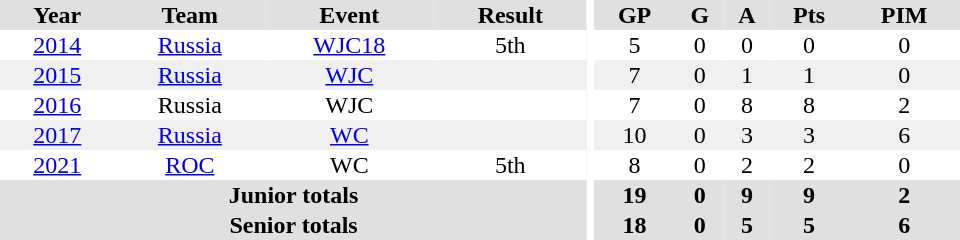<table border="0" cellpadding="1" cellspacing="0" ID="Table3" style="text-align:center; width:40em;">
<tr bgcolor="#e0e0e0">
<th>Year</th>
<th>Team</th>
<th>Event</th>
<th>Result</th>
<th rowspan="99" bgcolor="#ffffff"></th>
<th>GP</th>
<th>G</th>
<th>A</th>
<th>Pts</th>
<th>PIM</th>
</tr>
<tr>
<td><a href='#'>2014</a></td>
<td><a href='#'>Russia</a></td>
<td><a href='#'>WJC18</a></td>
<td>5th</td>
<td>5</td>
<td>0</td>
<td>0</td>
<td>0</td>
<td>0</td>
</tr>
<tr bgcolor="#f0f0f0">
<td><a href='#'>2015</a></td>
<td><a href='#'>Russia</a></td>
<td><a href='#'>WJC</a></td>
<td></td>
<td>7</td>
<td>0</td>
<td>1</td>
<td>1</td>
<td>0</td>
</tr>
<tr>
<td><a href='#'>2016</a></td>
<td>Russia</td>
<td>WJC</td>
<td></td>
<td>7</td>
<td>0</td>
<td>8</td>
<td>8</td>
<td>2</td>
</tr>
<tr bgcolor="#f0f0f0">
<td><a href='#'>2017</a></td>
<td><a href='#'>Russia</a></td>
<td><a href='#'>WC</a></td>
<td></td>
<td>10</td>
<td>0</td>
<td>3</td>
<td>3</td>
<td>6</td>
</tr>
<tr>
<td><a href='#'>2021</a></td>
<td><a href='#'>ROC</a></td>
<td>WC</td>
<td>5th</td>
<td>8</td>
<td>0</td>
<td>2</td>
<td>2</td>
<td>0</td>
</tr>
<tr bgcolor="#e0e0e0">
<th colspan="4">Junior totals</th>
<th>19</th>
<th>0</th>
<th>9</th>
<th>9</th>
<th>2</th>
</tr>
<tr bgcolor="#e0e0e0">
<th colspan="4">Senior totals</th>
<th>18</th>
<th>0</th>
<th>5</th>
<th>5</th>
<th>6</th>
</tr>
</table>
